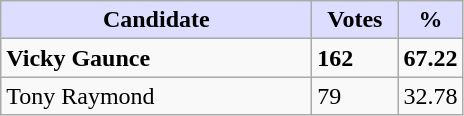<table class="wikitable">
<tr>
<th style="background:#ddf; width:200px;">Candidate</th>
<th style="background:#ddf; width:50px;">Votes</th>
<th style="background:#ddf; width:30px;">%</th>
</tr>
<tr>
<td><strong>Vicky Gaunce</strong></td>
<td><strong>162</strong></td>
<td><strong>67.22</strong></td>
</tr>
<tr>
<td>Tony Raymond</td>
<td>79</td>
<td>32.78</td>
</tr>
</table>
